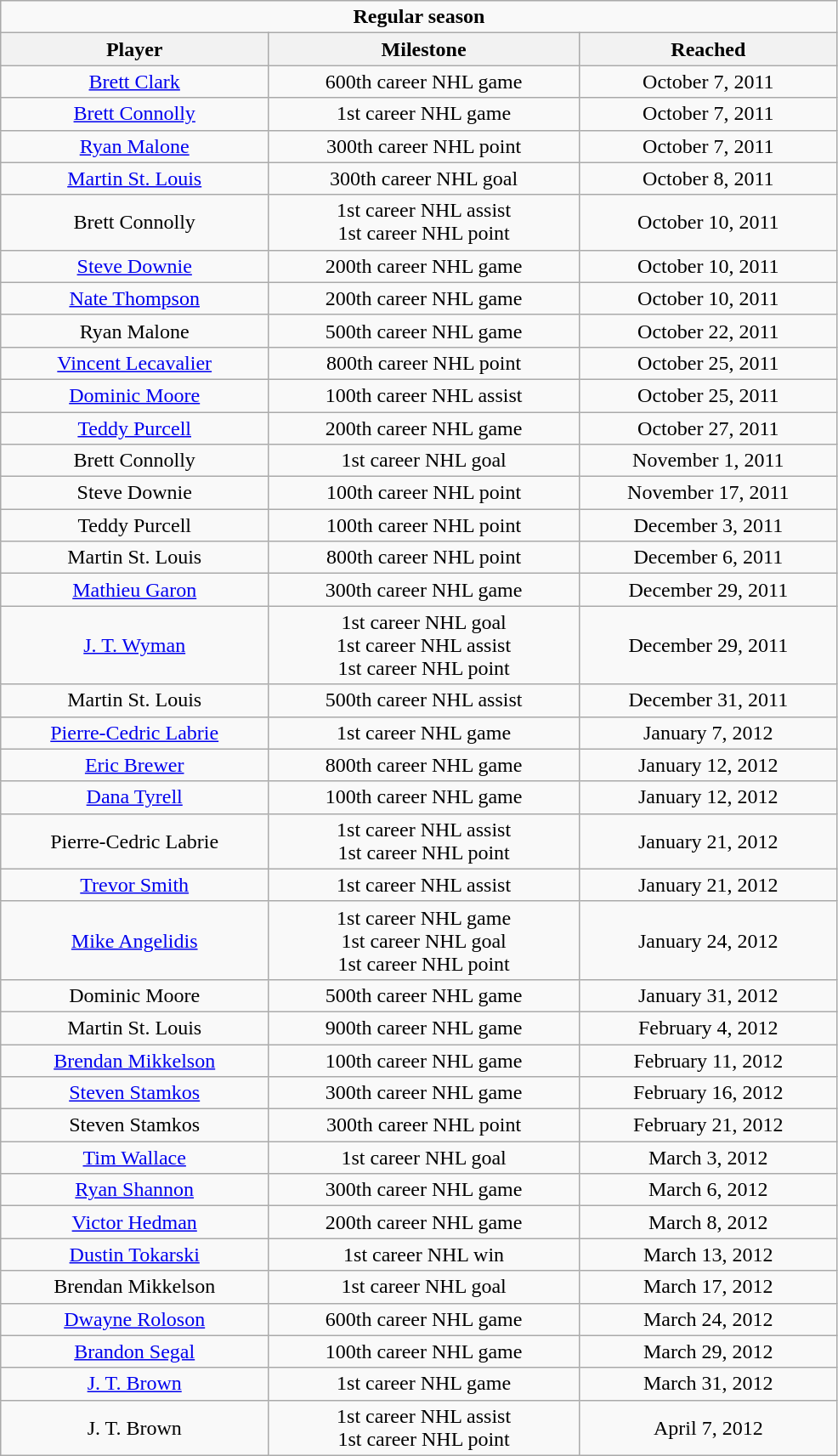<table class="wikitable" width="52%" style="text-align:center">
<tr>
<td colspan="10" align="center"><strong>Regular season</strong></td>
</tr>
<tr>
<th>Player</th>
<th>Milestone</th>
<th>Reached</th>
</tr>
<tr>
<td><a href='#'>Brett Clark</a></td>
<td>600th career NHL game</td>
<td>October 7, 2011</td>
</tr>
<tr>
<td><a href='#'>Brett Connolly</a></td>
<td>1st career NHL game</td>
<td>October 7, 2011</td>
</tr>
<tr>
<td><a href='#'>Ryan Malone</a></td>
<td>300th career NHL point</td>
<td>October 7, 2011</td>
</tr>
<tr>
<td><a href='#'>Martin St. Louis</a></td>
<td>300th career NHL goal</td>
<td>October 8, 2011</td>
</tr>
<tr>
<td>Brett Connolly</td>
<td>1st career NHL assist<br>1st career NHL point</td>
<td>October 10, 2011</td>
</tr>
<tr>
<td><a href='#'>Steve Downie</a></td>
<td>200th career NHL game</td>
<td>October 10, 2011</td>
</tr>
<tr>
<td><a href='#'>Nate Thompson</a></td>
<td>200th career NHL game</td>
<td>October 10, 2011</td>
</tr>
<tr>
<td>Ryan Malone</td>
<td>500th career NHL game</td>
<td>October 22, 2011</td>
</tr>
<tr>
<td><a href='#'>Vincent Lecavalier</a></td>
<td>800th career NHL point</td>
<td>October 25, 2011</td>
</tr>
<tr>
<td><a href='#'>Dominic Moore</a></td>
<td>100th career NHL assist</td>
<td>October 25, 2011</td>
</tr>
<tr>
<td><a href='#'>Teddy Purcell</a></td>
<td>200th career NHL game</td>
<td>October 27, 2011</td>
</tr>
<tr>
<td>Brett Connolly</td>
<td>1st career NHL goal</td>
<td>November 1, 2011</td>
</tr>
<tr>
<td>Steve Downie</td>
<td>100th career NHL point</td>
<td>November 17, 2011</td>
</tr>
<tr>
<td>Teddy Purcell</td>
<td>100th career NHL point</td>
<td>December 3, 2011</td>
</tr>
<tr>
<td>Martin St. Louis</td>
<td>800th career NHL point</td>
<td>December 6, 2011</td>
</tr>
<tr>
<td><a href='#'>Mathieu Garon</a></td>
<td>300th career NHL game</td>
<td>December 29, 2011</td>
</tr>
<tr>
<td><a href='#'>J. T. Wyman</a></td>
<td>1st career NHL goal<br>1st career NHL assist<br>1st career NHL point</td>
<td>December 29, 2011</td>
</tr>
<tr>
<td>Martin St. Louis</td>
<td>500th career NHL assist</td>
<td>December 31, 2011</td>
</tr>
<tr>
<td><a href='#'>Pierre-Cedric Labrie</a></td>
<td>1st career NHL game</td>
<td>January 7, 2012</td>
</tr>
<tr>
<td><a href='#'>Eric Brewer</a></td>
<td>800th career NHL game</td>
<td>January 12, 2012</td>
</tr>
<tr>
<td><a href='#'>Dana Tyrell</a></td>
<td>100th career NHL game</td>
<td>January 12, 2012</td>
</tr>
<tr>
<td>Pierre-Cedric Labrie</td>
<td>1st career NHL assist<br>1st career NHL point</td>
<td>January 21, 2012</td>
</tr>
<tr>
<td><a href='#'>Trevor Smith</a></td>
<td>1st career NHL assist</td>
<td>January 21, 2012</td>
</tr>
<tr>
<td><a href='#'>Mike Angelidis</a></td>
<td>1st career NHL game<br>1st career NHL goal<br>1st career NHL point</td>
<td>January 24, 2012</td>
</tr>
<tr>
<td>Dominic Moore</td>
<td>500th career NHL game</td>
<td>January 31, 2012</td>
</tr>
<tr>
<td>Martin St. Louis</td>
<td>900th career NHL game</td>
<td>February 4, 2012</td>
</tr>
<tr>
<td><a href='#'>Brendan Mikkelson</a></td>
<td>100th career NHL game</td>
<td>February 11, 2012</td>
</tr>
<tr>
<td><a href='#'>Steven Stamkos</a></td>
<td>300th career NHL game</td>
<td>February 16, 2012</td>
</tr>
<tr>
<td>Steven Stamkos</td>
<td>300th career NHL point</td>
<td>February 21, 2012</td>
</tr>
<tr>
<td><a href='#'>Tim Wallace</a></td>
<td>1st career NHL goal</td>
<td>March 3, 2012</td>
</tr>
<tr>
<td><a href='#'>Ryan Shannon</a></td>
<td>300th career NHL game</td>
<td>March 6, 2012</td>
</tr>
<tr>
<td><a href='#'>Victor Hedman</a></td>
<td>200th career NHL game</td>
<td>March 8, 2012</td>
</tr>
<tr>
<td><a href='#'>Dustin Tokarski</a></td>
<td>1st career NHL win</td>
<td>March 13, 2012</td>
</tr>
<tr>
<td>Brendan Mikkelson</td>
<td>1st career NHL goal</td>
<td>March 17, 2012</td>
</tr>
<tr>
<td><a href='#'>Dwayne Roloson</a></td>
<td>600th career NHL game</td>
<td>March 24, 2012</td>
</tr>
<tr>
<td><a href='#'>Brandon Segal</a></td>
<td>100th career NHL game</td>
<td>March 29, 2012</td>
</tr>
<tr>
<td><a href='#'>J. T. Brown</a></td>
<td>1st career NHL game</td>
<td>March 31, 2012</td>
</tr>
<tr>
<td>J. T. Brown</td>
<td>1st career NHL assist<br>1st career NHL point</td>
<td>April 7, 2012</td>
</tr>
</table>
